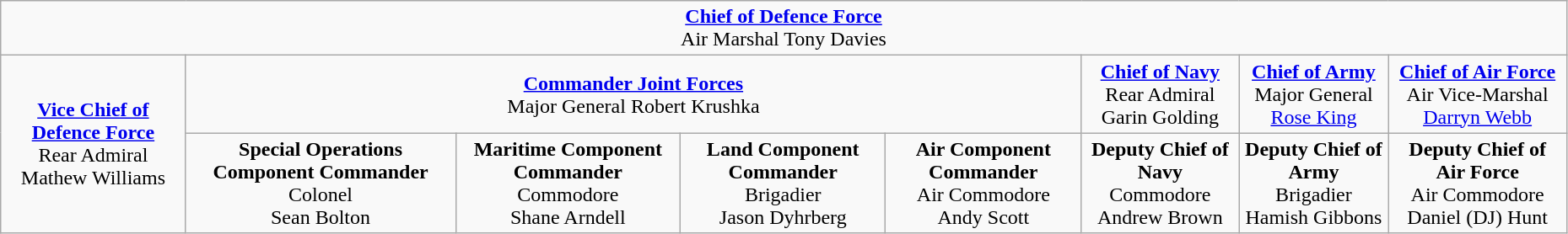<table class="wikitable"  style="width:98%;">
<tr>
<td colspan="8" style="text-align:center;"><strong><a href='#'>Chief of Defence Force</a></strong><br>Air Marshal Tony Davies</td>
</tr>
<tr align=center>
<td rowspan="2"><strong><a href='#'>Vice Chief of Defence Force</a></strong><br>Rear Admiral Mathew Williams</td>
<td colspan="4"><strong><a href='#'>Commander Joint Forces</a></strong><br> Major General Robert Krushka</td>
<td><strong><a href='#'>Chief of Navy</a></strong><br>Rear Admiral<br>Garin Golding</td>
<td><strong><a href='#'>Chief of Army</a></strong><br>Major General<br><a href='#'>Rose King</a></td>
<td><strong><a href='#'>Chief of Air Force</a></strong><br>Air Vice-Marshal<br><a href='#'>Darryn Webb</a></td>
</tr>
<tr align=center>
<td><strong>Special Operations Component Commander</strong><br> Colonel<br>Sean Bolton</td>
<td><strong>Maritime Component Commander</strong><br>Commodore<br>Shane Arndell</td>
<td><strong>Land Component Commander</strong><br>Brigadier<br>Jason Dyhrberg</td>
<td><strong>Air Component Commander</strong><br>Air Commodore<br>Andy Scott</td>
<td><strong>Deputy Chief of Navy</strong><br>Commodore<br>Andrew Brown</td>
<td><strong>Deputy Chief of Army</strong><br>Brigadier<br>Hamish Gibbons</td>
<td><strong>Deputy Chief of Air Force</strong><br>Air Commodore<br>Daniel (DJ) Hunt</td>
</tr>
</table>
